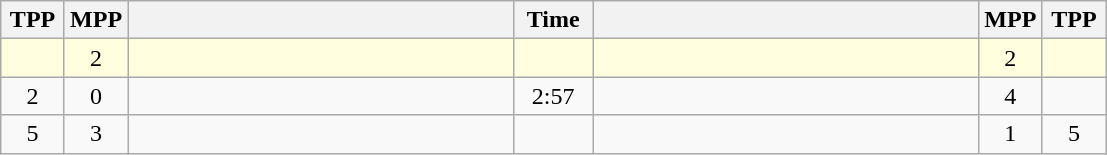<table class="wikitable" style="text-align: center;" |>
<tr>
<th width="35">TPP</th>
<th width="35">MPP</th>
<th width="250"></th>
<th width="45">Time</th>
<th width="250"></th>
<th width="35">MPP</th>
<th width="35">TPP</th>
</tr>
<tr bgcolor="lightyellow">
<td></td>
<td>2</td>
<td style="text-align:left;"></td>
<td></td>
<td style="text-align:left;"></td>
<td>2</td>
<td></td>
</tr>
<tr>
<td>2</td>
<td>0</td>
<td style="text-align:left;"><strong></strong></td>
<td>2:57</td>
<td style="text-align:left;"></td>
<td>4</td>
<td></td>
</tr>
<tr>
<td>5</td>
<td>3</td>
<td style="text-align:left;"></td>
<td></td>
<td style="text-align:left;"><strong></strong></td>
<td>1</td>
<td>5</td>
</tr>
</table>
